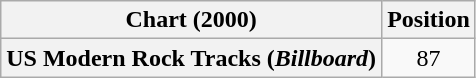<table class="wikitable plainrowheaders" style="text-align:center">
<tr>
<th scope="col">Chart (2000)</th>
<th scope="col">Position</th>
</tr>
<tr>
<th scope="row">US Modern Rock Tracks (<em>Billboard</em>)</th>
<td>87</td>
</tr>
</table>
